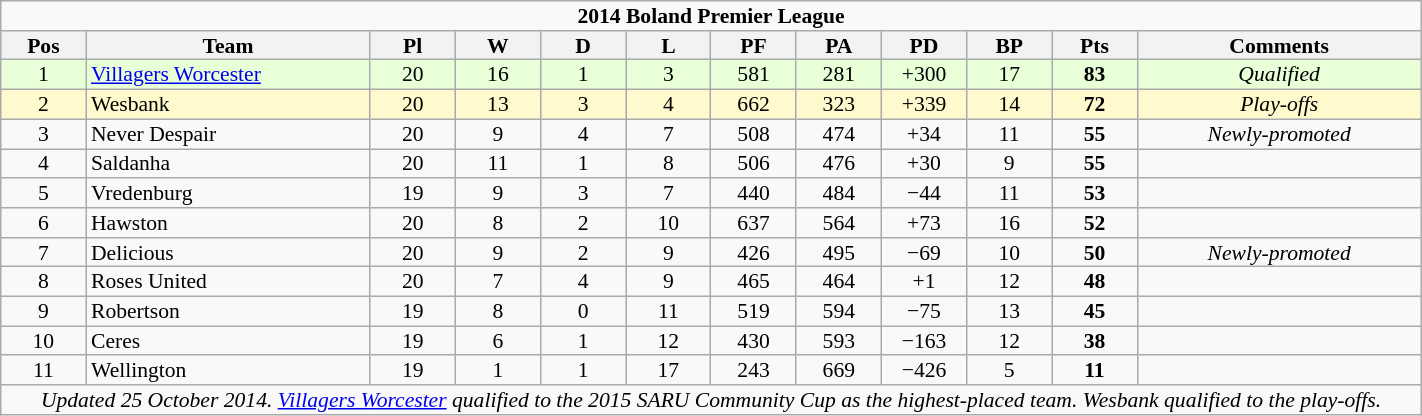<table class="wikitable"  style="text-align:center; line-height:90%; font-size:90%; width:75%;">
<tr>
<td colspan=12><strong>2014 Boland Premier League</strong></td>
</tr>
<tr>
<th style="width:6%;">Pos</th>
<th style="width:20%;">Team</th>
<th style="width:6%;">Pl</th>
<th style="width:6%;">W</th>
<th style="width:6%;">D</th>
<th style="width:6%;">L</th>
<th style="width:6%;">PF</th>
<th style="width:6%;">PA</th>
<th style="width:6%;">PD</th>
<th style="width:6%;">BP</th>
<th style="width:6%;">Pts</th>
<th style="width:20%;">Comments<br></th>
</tr>
<tr bgcolor="#E8FFD8">
<td>1</td>
<td style="text-align:left;"><a href='#'>Villagers Worcester</a></td>
<td>20</td>
<td>16</td>
<td>1</td>
<td>3</td>
<td>581</td>
<td>281</td>
<td>+300</td>
<td>17</td>
<td><strong>83</strong></td>
<td><em>Qualified</em></td>
</tr>
<tr bgcolor="#FFFACD">
<td>2</td>
<td style="text-align:left;">Wesbank</td>
<td>20</td>
<td>13</td>
<td>3</td>
<td>4</td>
<td>662</td>
<td>323</td>
<td>+339</td>
<td>14</td>
<td><strong>72</strong></td>
<td><em>Play-offs</em></td>
</tr>
<tr>
<td>3</td>
<td style="text-align:left;">Never Despair</td>
<td>20</td>
<td>9</td>
<td>4</td>
<td>7</td>
<td>508</td>
<td>474</td>
<td>+34</td>
<td>11</td>
<td><strong>55</strong></td>
<td><em>Newly-promoted</em></td>
</tr>
<tr>
<td>4</td>
<td style="text-align:left;">Saldanha</td>
<td>20</td>
<td>11</td>
<td>1</td>
<td>8</td>
<td>506</td>
<td>476</td>
<td>+30</td>
<td>9</td>
<td><strong>55</strong></td>
<td></td>
</tr>
<tr>
<td>5</td>
<td style="text-align:left;">Vredenburg</td>
<td>19</td>
<td>9</td>
<td>3</td>
<td>7</td>
<td>440</td>
<td>484</td>
<td>−44</td>
<td>11</td>
<td><strong>53</strong></td>
<td></td>
</tr>
<tr>
<td>6</td>
<td style="text-align:left;">Hawston</td>
<td>20</td>
<td>8</td>
<td>2</td>
<td>10</td>
<td>637</td>
<td>564</td>
<td>+73</td>
<td>16</td>
<td><strong>52</strong></td>
<td></td>
</tr>
<tr>
<td>7</td>
<td style="text-align:left;">Delicious</td>
<td>20</td>
<td>9</td>
<td>2</td>
<td>9</td>
<td>426</td>
<td>495</td>
<td>−69</td>
<td>10</td>
<td><strong>50</strong></td>
<td><em>Newly-promoted</em></td>
</tr>
<tr>
<td>8</td>
<td style="text-align:left;">Roses United</td>
<td>20</td>
<td>7</td>
<td>4</td>
<td>9</td>
<td>465</td>
<td>464</td>
<td>+1</td>
<td>12</td>
<td><strong>48</strong></td>
<td></td>
</tr>
<tr>
<td>9</td>
<td style="text-align:left;">Robertson</td>
<td>19</td>
<td>8</td>
<td>0</td>
<td>11</td>
<td>519</td>
<td>594</td>
<td>−75</td>
<td>13</td>
<td><strong>45</strong></td>
<td></td>
</tr>
<tr>
<td>10</td>
<td style="text-align:left;">Ceres</td>
<td>19</td>
<td>6</td>
<td>1</td>
<td>12</td>
<td>430</td>
<td>593</td>
<td>−163</td>
<td>12</td>
<td><strong>38</strong></td>
<td></td>
</tr>
<tr>
<td>11</td>
<td style="text-align:left;">Wellington</td>
<td>19</td>
<td>1</td>
<td>1</td>
<td>17</td>
<td>243</td>
<td>669</td>
<td>−426</td>
<td>5</td>
<td><strong>11</strong></td>
<td></td>
</tr>
<tr>
<td colspan=12><em>Updated 25 October 2014. <a href='#'>Villagers Worcester</a> qualified to the 2015 SARU Community Cup as the highest-placed team. Wesbank qualified to the play-offs.</em></td>
</tr>
</table>
